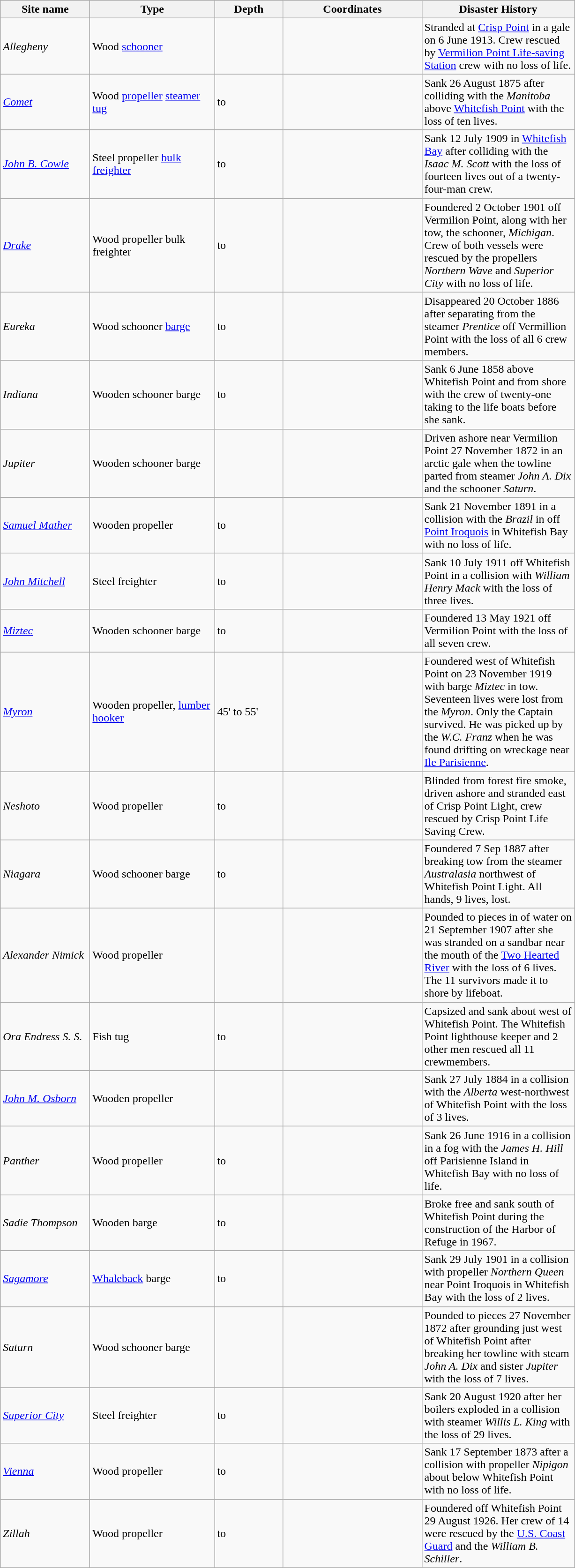<table class="wikitable">
<tr>
<th width="120">Site name</th>
<th width="170">Type</th>
<th width="90">Depth</th>
<th width="190">Coordinates</th>
<th width="210">Disaster History</th>
</tr>
<tr>
<td><em>Allegheny</em></td>
<td>Wood <a href='#'>schooner</a></td>
<td></td>
<td></td>
<td>Stranded at <a href='#'>Crisp Point</a> in a gale on 6 June 1913.  Crew rescued by <a href='#'>Vermilion Point Life-saving Station</a> crew with no loss of life.</td>
</tr>
<tr>
<td><em><a href='#'>Comet</a></em></td>
<td>Wood <a href='#'>propeller</a> <a href='#'>steamer</a> <a href='#'>tug</a></td>
<td> to </td>
<td></td>
<td>Sank 26 August 1875 after colliding with the <em>Manitoba</em> above <a href='#'>Whitefish Point</a> with the loss of ten lives.</td>
</tr>
<tr>
<td><a href='#'><em>John B. Cowle</em></a></td>
<td>Steel propeller <a href='#'>bulk freighter</a></td>
<td>  to </td>
<td></td>
<td>Sank 12 July 1909 in <a href='#'>Whitefish Bay</a> after colliding with the <em>Isaac M. Scott</em> with the loss of fourteen lives out of a twenty-four-man crew.</td>
</tr>
<tr>
<td><a href='#'><em>Drake</em></a></td>
<td>Wood propeller bulk freighter</td>
<td>  to </td>
<td></td>
<td>Foundered 2 October 1901 off Vermilion Point, along with her tow, the schooner, <em>Michigan</em>.  Crew of both vessels were rescued by the propellers <em>Northern Wave</em> and <em>Superior City</em> with no loss of life.</td>
</tr>
<tr>
<td><em>Eureka</em></td>
<td>Wood schooner <a href='#'>barge</a></td>
<td>  to </td>
<td></td>
<td>Disappeared 20 October 1886 after separating from the steamer <em>Prentice</em>  off Vermillion Point with the loss of all 6 crew members.</td>
</tr>
<tr>
<td><em>Indiana</em></td>
<td>Wooden schooner barge</td>
<td>  to </td>
<td></td>
<td>Sank 6 June 1858 above Whitefish Point and  from shore with the crew of twenty-one taking to the life boats before she sank.</td>
</tr>
<tr>
<td><em>Jupiter</em></td>
<td>Wooden schooner barge</td>
<td></td>
<td></td>
<td>Driven ashore near Vermilion Point 27 November 1872 in an arctic gale when the towline parted from steamer <em>John A. Dix</em> and the schooner <em>Saturn</em>.</td>
</tr>
<tr>
<td><em><a href='#'>Samuel Mather</a></em></td>
<td>Wooden propeller</td>
<td>  to </td>
<td></td>
<td>Sank 21 November 1891 in a collision with the <em>Brazil</em> in off <a href='#'>Point Iroquois</a> in Whitefish Bay with no loss of life.</td>
</tr>
<tr>
<td><a href='#'><em>John Mitchell</em></a></td>
<td>Steel freighter</td>
<td>  to </td>
<td></td>
<td>Sank 10 July 1911 off Whitefish Point in a collision with <em>William Henry Mack</em> with the loss of three lives.</td>
</tr>
<tr>
<td><a href='#'><em>Miztec</em></a></td>
<td>Wooden schooner barge</td>
<td>  to </td>
<td></td>
<td>Foundered 13 May 1921 off Vermilion Point with the loss of all seven crew.</td>
</tr>
<tr>
<td><a href='#'><em>Myron</em></a></td>
<td>Wooden propeller, <a href='#'>lumber hooker</a></td>
<td>45' to 55'</td>
<td></td>
<td>Foundered  west of Whitefish Point on 23 November 1919 with barge <em>Miztec</em> in tow.  Seventeen lives were lost from the <em>Myron</em>.  Only the Captain survived.  He was picked up by the <em>W.C. Franz</em> when he was found drifting on wreckage near <a href='#'>Ile Parisienne</a>.</td>
</tr>
<tr>
<td><em>Neshoto</em></td>
<td>Wood propeller</td>
<td>  to </td>
<td></td>
<td>Blinded from forest fire smoke, driven ashore and stranded  east of Crisp Point Light, crew rescued by Crisp Point Life Saving Crew.</td>
</tr>
<tr>
<td><em>Niagara</em></td>
<td>Wood schooner barge</td>
<td>  to </td>
<td></td>
<td>Foundered 7 Sep 1887 after breaking tow from the steamer <em>Australasia</em>  northwest of Whitefish Point Light. All hands, 9 lives, lost.</td>
</tr>
<tr>
<td><em> Alexander Nimick</em></td>
<td>Wood propeller</td>
<td></td>
<td></td>
<td>Pounded to pieces in  of water on 21 September 1907 after she was stranded on a sandbar near the mouth of the <a href='#'>Two Hearted River</a> with the loss of 6 lives.  The 11 survivors made it to shore by lifeboat.</td>
</tr>
<tr>
<td><em>Ora Endress S. S.</em></td>
<td>Fish tug</td>
<td>  to </td>
<td></td>
<td>Capsized and sank about  west of Whitefish Point.  The Whitefish Point lighthouse keeper and 2 other men rescued all 11 crewmembers.</td>
</tr>
<tr>
<td><em><a href='#'>John M. Osborn</a></em></td>
<td>Wooden propeller</td>
<td></td>
<td></td>
<td>Sank 27 July 1884 in a collision with the <em>Alberta</em>  west-northwest of Whitefish Point with the loss of 3 lives.</td>
</tr>
<tr>
<td><em>Panther</em></td>
<td>Wood propeller</td>
<td>  to </td>
<td></td>
<td>Sank 26 June 1916 in a collision in a fog with the <em>James H. Hill</em> off Parisienne Island in Whitefish Bay with no loss of life.</td>
</tr>
<tr>
<td><em>Sadie Thompson</em></td>
<td>Wooden barge</td>
<td>  to </td>
<td></td>
<td>Broke free and sank  south of Whitefish Point during the construction of the Harbor of Refuge in 1967.</td>
</tr>
<tr>
<td><em><a href='#'>Sagamore</a></em></td>
<td><a href='#'>Whaleback</a> barge</td>
<td>  to </td>
<td></td>
<td>Sank 29 July 1901 in a collision with propeller <em>Northern Queen</em> near Point Iroquois in Whitefish Bay with the loss of 2 lives.</td>
</tr>
<tr>
<td><em>Saturn</em></td>
<td>Wood schooner barge</td>
<td></td>
<td></td>
<td>Pounded to pieces 27 November 1872 after grounding just west of Whitefish Point after breaking her towline with steam <em>John A. Dix</em> and sister <em>Jupiter</em> with the loss of 7 lives.</td>
</tr>
<tr>
<td><em><a href='#'>Superior City</a></em></td>
<td>Steel freighter</td>
<td>  to </td>
<td></td>
<td>Sank 20 August 1920 after her boilers exploded in a collision with steamer <em>Willis L. King</em> with the loss of 29 lives.</td>
</tr>
<tr>
<td><a href='#'><em>Vienna</em></a></td>
<td>Wood propeller</td>
<td>  to </td>
<td></td>
<td>Sank 17 September 1873 after a collision with propeller <em>Nipigon</em> about  below Whitefish Point with no loss of life.</td>
</tr>
<tr>
<td><em>Zillah</em></td>
<td>Wood propeller</td>
<td>  to </td>
<td></td>
<td>Foundered  off Whitefish Point 29 August 1926.  Her crew of 14 were rescued by the <a href='#'>U.S. Coast Guard</a> and  the <em>William B. Schiller</em>.</td>
</tr>
</table>
